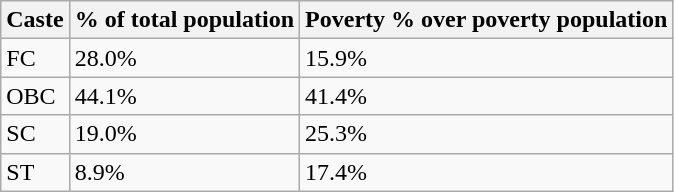<table class="wikitable">
<tr>
<th>Caste</th>
<th>% of total population</th>
<th>Poverty % over poverty population</th>
</tr>
<tr>
<td>FC</td>
<td>28.0%</td>
<td>15.9%</td>
</tr>
<tr>
<td>OBC</td>
<td>44.1%</td>
<td>41.4%</td>
</tr>
<tr>
<td>SC</td>
<td>19.0%</td>
<td>25.3%</td>
</tr>
<tr>
<td>ST</td>
<td>8.9%</td>
<td>17.4%</td>
</tr>
</table>
